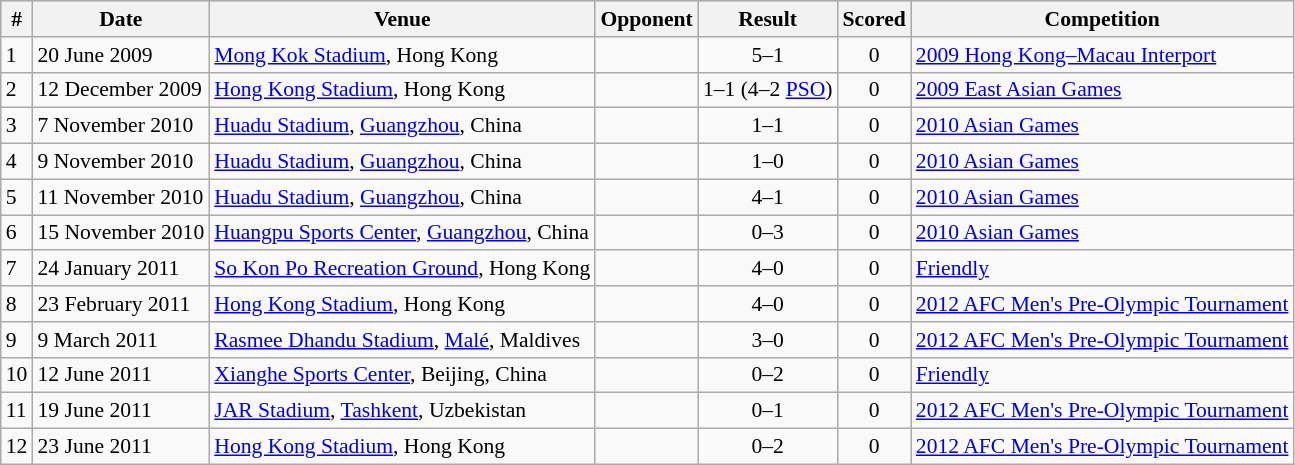<table class="wikitable" style="font-size:90%; text-align: left;">
<tr bgcolor="#CCCCCC" align="center">
<th>#</th>
<th>Date</th>
<th>Venue</th>
<th>Opponent</th>
<th>Result</th>
<th>Scored</th>
<th>Competition</th>
</tr>
<tr>
<td>1</td>
<td>20 June 2009</td>
<td><a href='#'>Mong Kok Stadium</a>, Hong Kong</td>
<td></td>
<td align="center">5–1</td>
<td align="center">0</td>
<td><a href='#'>2009 Hong Kong–Macau Interport</a></td>
</tr>
<tr>
<td>2</td>
<td>12 December 2009</td>
<td><a href='#'>Hong Kong Stadium</a>, Hong Kong</td>
<td></td>
<td align=center>1–1 (4–2 <a href='#'>PSO</a>)</td>
<td align=center>0</td>
<td><a href='#'>2009 East Asian Games</a></td>
</tr>
<tr>
<td>3</td>
<td>7 November 2010</td>
<td><a href='#'>Huadu Stadium</a>, <a href='#'>Guangzhou</a>, China</td>
<td></td>
<td align=center>1–1</td>
<td align=center>0</td>
<td><a href='#'>2010 Asian Games</a></td>
</tr>
<tr>
<td>4</td>
<td>9 November 2010</td>
<td><a href='#'>Huadu Stadium</a>, <a href='#'>Guangzhou</a>, China</td>
<td></td>
<td align=center>1–0</td>
<td align=center>0</td>
<td><a href='#'>2010 Asian Games</a></td>
</tr>
<tr>
<td>5</td>
<td>11 November 2010</td>
<td><a href='#'>Huadu Stadium</a>, <a href='#'>Guangzhou</a>, China</td>
<td></td>
<td align=center>4–1</td>
<td align=center>0</td>
<td><a href='#'>2010 Asian Games</a></td>
</tr>
<tr>
<td>6</td>
<td>15 November 2010</td>
<td><a href='#'>Huangpu Sports Center</a>, <a href='#'>Guangzhou</a>, China</td>
<td></td>
<td align=center>0–3</td>
<td align=center>0</td>
<td><a href='#'>2010 Asian Games</a></td>
</tr>
<tr>
<td>7</td>
<td>24 January 2011</td>
<td><a href='#'>So Kon Po Recreation Ground</a>, Hong Kong</td>
<td></td>
<td align=center>4–0</td>
<td align=center>0</td>
<td><a href='#'>Friendly</a></td>
</tr>
<tr>
<td>8</td>
<td>23 February 2011</td>
<td><a href='#'>Hong Kong Stadium</a>, Hong Kong</td>
<td></td>
<td align=center>4–0</td>
<td align=center>0</td>
<td><a href='#'>2012 AFC Men's Pre-Olympic Tournament</a></td>
</tr>
<tr>
<td>9</td>
<td>9 March 2011</td>
<td><a href='#'>Rasmee Dhandu Stadium</a>, <a href='#'>Malé</a>, Maldives</td>
<td></td>
<td align=center>3–0</td>
<td align=center>0</td>
<td><a href='#'>2012 AFC Men's Pre-Olympic Tournament</a></td>
</tr>
<tr>
<td>10</td>
<td>12 June 2011</td>
<td><a href='#'>Xianghe Sports Center</a>, Beijing, China</td>
<td></td>
<td align=center>0–2</td>
<td align=center>0</td>
<td><a href='#'>Friendly</a></td>
</tr>
<tr>
<td>11</td>
<td>19 June 2011</td>
<td><a href='#'>JAR Stadium</a>, <a href='#'>Tashkent</a>, Uzbekistan</td>
<td></td>
<td align=center>0–1</td>
<td align=center>0</td>
<td><a href='#'>2012 AFC Men's Pre-Olympic Tournament</a></td>
</tr>
<tr>
<td>12</td>
<td>23 June 2011</td>
<td><a href='#'>Hong Kong Stadium</a>, Hong Kong</td>
<td></td>
<td align=center>0–2</td>
<td align=center>0</td>
<td><a href='#'>2012 AFC Men's Pre-Olympic Tournament</a></td>
</tr>
</table>
